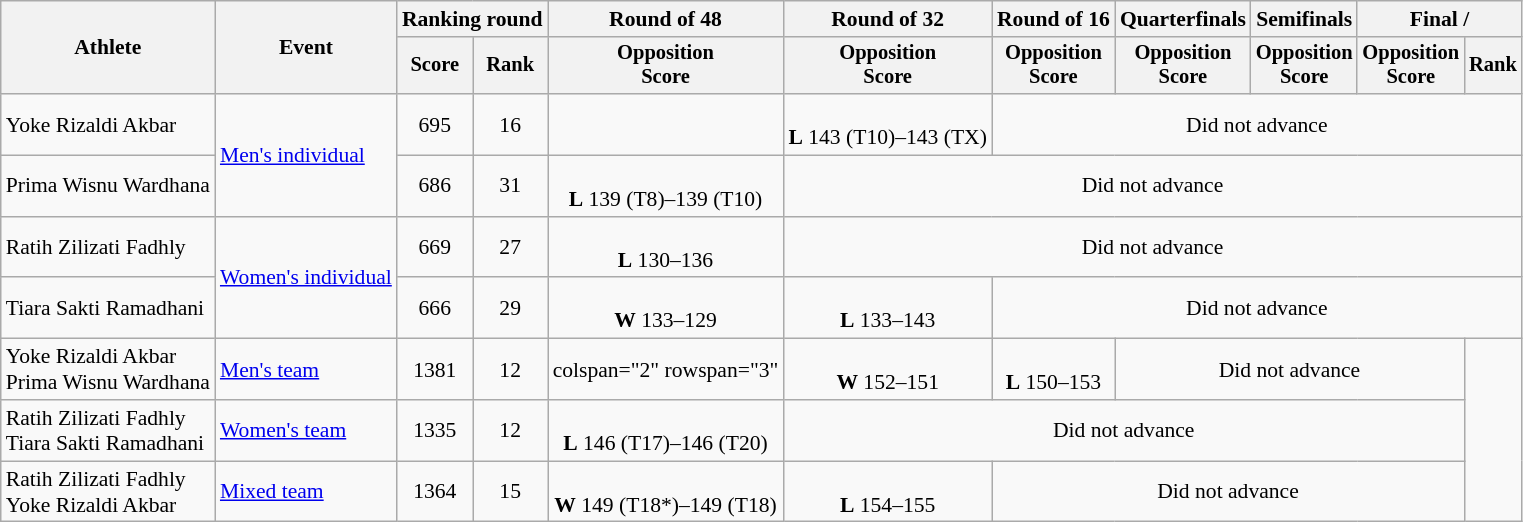<table class="wikitable" style="font-size:90%; text-align:center;">
<tr>
<th rowspan="2">Athlete</th>
<th rowspan="2">Event</th>
<th colspan="2">Ranking round</th>
<th>Round of 48</th>
<th>Round of 32</th>
<th>Round of 16</th>
<th>Quarterfinals</th>
<th>Semifinals</th>
<th colspan=2>Final / </th>
</tr>
<tr style=font-size:95%>
<th>Score</th>
<th>Rank</th>
<th>Opposition<br>Score</th>
<th>Opposition<br>Score</th>
<th>Opposition<br>Score</th>
<th>Opposition<br>Score</th>
<th>Opposition<br>Score</th>
<th>Opposition<br>Score</th>
<th>Rank</th>
</tr>
<tr>
<td align="left">Yoke Rizaldi Akbar</td>
<td align="left" rowspan="2"><a href='#'>Men's individual</a></td>
<td>695</td>
<td>16</td>
<td></td>
<td><br><strong>L</strong> 143 (T10)–143 (TX)</td>
<td colspan="5">Did not advance</td>
</tr>
<tr>
<td align="left">Prima Wisnu Wardhana</td>
<td>686</td>
<td>31</td>
<td><br><strong>L</strong> 139 (T8)–139 (T10)</td>
<td colspan="6">Did not advance</td>
</tr>
<tr>
<td align="left">Ratih Zilizati Fadhly</td>
<td align="left" rowspan="2"><a href='#'>Women's individual</a></td>
<td>669</td>
<td>27</td>
<td><br><strong>L</strong> 130–136</td>
<td colspan="6">Did not advance</td>
</tr>
<tr>
<td align="left">Tiara Sakti Ramadhani</td>
<td>666</td>
<td>29</td>
<td><br><strong>W</strong> 133–129</td>
<td><br><strong>L</strong> 133–143</td>
<td colspan="5">Did not advance</td>
</tr>
<tr>
<td align="left">Yoke Rizaldi Akbar<br>Prima Wisnu Wardhana</td>
<td align="left"><a href='#'>Men's team</a></td>
<td>1381</td>
<td>12</td>
<td>colspan="2" rowspan="3" </td>
<td><br><strong>W</strong> 152–151</td>
<td><br><strong>L</strong> 150–153</td>
<td colspan="3">Did not advance</td>
</tr>
<tr>
<td align="left">Ratih Zilizati Fadhly<br>Tiara Sakti Ramadhani</td>
<td align="left"><a href='#'>Women's team</a></td>
<td>1335</td>
<td>12</td>
<td><br><strong>L</strong> 146 (T17)–146 (T20)</td>
<td colspan="5">Did not advance</td>
</tr>
<tr>
<td align="left">Ratih Zilizati Fadhly<br>Yoke Rizaldi Akbar</td>
<td align="left"><a href='#'>Mixed team</a></td>
<td>1364</td>
<td>15</td>
<td><br><strong>W</strong> 149 (T18*)–149 (T18)</td>
<td><br><strong>L</strong> 154–155</td>
<td colspan="4">Did not advance</td>
</tr>
</table>
